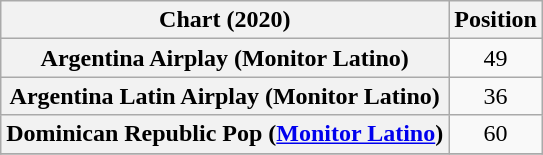<table class="wikitable plainrowheaders sortable" style="text-align:center">
<tr>
<th scope="col">Chart (2020)</th>
<th scope="col">Position</th>
</tr>
<tr>
<th scope="row">Argentina Airplay (Monitor Latino)</th>
<td>49</td>
</tr>
<tr>
<th scope="row">Argentina Latin Airplay (Monitor Latino)</th>
<td>36</td>
</tr>
<tr>
<th scope="row">Dominican Republic Pop (<a href='#'>Monitor Latino</a>)</th>
<td>60</td>
</tr>
<tr>
</tr>
</table>
